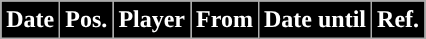<table class="wikitable plainrowheaders sortable">
<tr>
<th style="background:black; color:#FFFFFF;">Date</th>
<th style="background:black; color:#FFFFFF;">Pos.</th>
<th style="background:black; color:#FFFFFF;">Player</th>
<th style="background:black; color:#FFFFFF;">From</th>
<th style="background:black; color:#FFFFFF;">Date until</th>
<th style="background:black; color:#FFFFFF;">Ref.</th>
</tr>
</table>
